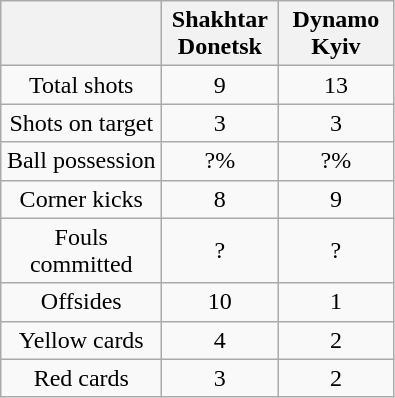<table class="wikitable" style="text-align: center">
<tr>
<th width=100></th>
<th width=70>Shakhtar Donetsk</th>
<th width=70>Dynamo Kyiv</th>
</tr>
<tr>
<td>Total shots</td>
<td>9</td>
<td>13</td>
</tr>
<tr>
<td>Shots on target</td>
<td>3</td>
<td>3</td>
</tr>
<tr>
<td>Ball possession</td>
<td>?%</td>
<td>?%</td>
</tr>
<tr>
<td>Corner kicks</td>
<td>8</td>
<td>9</td>
</tr>
<tr>
<td>Fouls committed</td>
<td>?</td>
<td>?</td>
</tr>
<tr>
<td>Offsides</td>
<td>10</td>
<td>1</td>
</tr>
<tr>
<td>Yellow cards</td>
<td>4</td>
<td>2</td>
</tr>
<tr>
<td>Red cards</td>
<td>3</td>
<td>2</td>
</tr>
</table>
